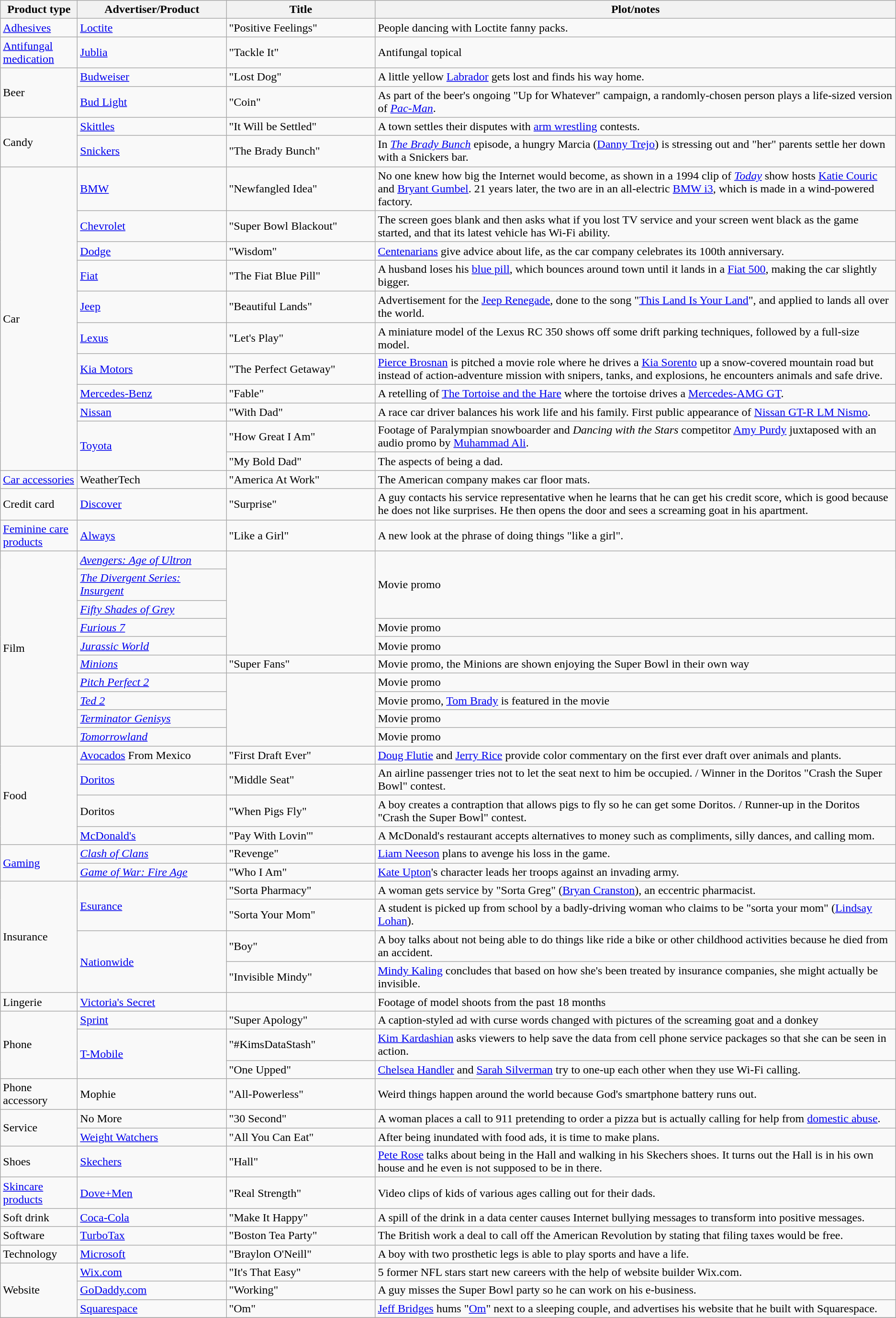<table class="wikitable">
<tr>
<th width="100">Product type</th>
<th width="200">Advertiser/Product</th>
<th width="200">Title</th>
<th>Plot/notes</th>
</tr>
<tr>
<td><a href='#'>Adhesives</a></td>
<td><a href='#'>Loctite</a></td>
<td>"Positive Feelings"</td>
<td>People dancing with Loctite fanny packs.</td>
</tr>
<tr>
<td><a href='#'>Antifungal medication</a></td>
<td><a href='#'>Jublia</a></td>
<td>"Tackle It"</td>
<td>Antifungal topical</td>
</tr>
<tr>
<td rowspan="2">Beer</td>
<td><a href='#'>Budweiser</a></td>
<td>"Lost Dog"</td>
<td>A little yellow <a href='#'>Labrador</a> gets lost and finds his way home.</td>
</tr>
<tr>
<td><a href='#'>Bud Light</a></td>
<td>"Coin"</td>
<td>As part of the beer's ongoing "Up for Whatever" campaign, a randomly-chosen person plays a life-sized version of <em><a href='#'>Pac-Man</a></em>.</td>
</tr>
<tr>
<td rowspan="2">Candy</td>
<td><a href='#'>Skittles</a></td>
<td>"It Will be Settled"</td>
<td>A town settles their disputes with <a href='#'>arm wrestling</a> contests.</td>
</tr>
<tr>
<td><a href='#'>Snickers</a></td>
<td>"The Brady Bunch"</td>
<td>In <em><a href='#'>The Brady Bunch</a></em> episode, a hungry Marcia (<a href='#'>Danny Trejo</a>) is stressing out and "her" parents settle her down with a Snickers bar.</td>
</tr>
<tr>
<td rowspan="11">Car</td>
<td><a href='#'>BMW</a></td>
<td>"Newfangled Idea"</td>
<td>No one knew how big the Internet would become, as shown in a 1994 clip of <em><a href='#'>Today</a></em> show hosts <a href='#'>Katie Couric</a> and <a href='#'>Bryant Gumbel</a>. 21 years later, the two are in an all-electric <a href='#'>BMW i3</a>, which is made in a wind-powered factory.</td>
</tr>
<tr>
<td><a href='#'>Chevrolet</a></td>
<td>"Super Bowl Blackout"</td>
<td>The screen goes blank and then asks what if you lost TV service and your screen went black as the game started, and that its latest vehicle has Wi-Fi ability.</td>
</tr>
<tr>
<td><a href='#'>Dodge</a></td>
<td>"Wisdom"</td>
<td><a href='#'>Centenarians</a> give advice about life, as the car company celebrates its 100th anniversary.</td>
</tr>
<tr>
<td><a href='#'>Fiat</a></td>
<td>"The Fiat Blue Pill"</td>
<td>A husband loses his <a href='#'>blue pill</a>, which bounces around town until it lands in a <a href='#'>Fiat 500</a>, making the car slightly bigger.</td>
</tr>
<tr>
<td><a href='#'>Jeep</a></td>
<td>"Beautiful Lands"</td>
<td>Advertisement for the <a href='#'>Jeep Renegade</a>, done to the song "<a href='#'>This Land Is Your Land</a>", and applied to lands all over the world.</td>
</tr>
<tr>
<td><a href='#'>Lexus</a></td>
<td>"Let's Play"</td>
<td>A miniature model of the Lexus RC 350 shows off some drift parking techniques, followed by a full-size model.</td>
</tr>
<tr>
<td><a href='#'>Kia Motors</a></td>
<td>"The Perfect Getaway"</td>
<td><a href='#'>Pierce Brosnan</a> is pitched a movie role where he drives a <a href='#'>Kia Sorento</a> up a snow-covered mountain road but instead of action-adventure mission with snipers, tanks, and explosions, he encounters animals and safe drive.</td>
</tr>
<tr>
<td><a href='#'>Mercedes-Benz</a></td>
<td>"Fable"</td>
<td>A retelling of <a href='#'>The Tortoise and the Hare</a> where the tortoise drives a <a href='#'>Mercedes-AMG GT</a>.</td>
</tr>
<tr>
<td><a href='#'>Nissan</a></td>
<td>"With Dad"</td>
<td>A race car driver balances his work life and his family. First public appearance of <a href='#'>Nissan GT-R LM Nismo</a>.</td>
</tr>
<tr>
<td rowspan="2"><a href='#'>Toyota</a></td>
<td>"How Great I Am"</td>
<td>Footage of Paralympian snowboarder and <em>Dancing with the Stars</em> competitor <a href='#'>Amy Purdy</a> juxtaposed with an audio promo by <a href='#'>Muhammad Ali</a>.</td>
</tr>
<tr>
<td>"My Bold Dad"</td>
<td>The aspects of being a dad.</td>
</tr>
<tr>
<td><a href='#'>Car accessories</a></td>
<td>WeatherTech</td>
<td>"America At Work"</td>
<td>The American company makes car floor mats.</td>
</tr>
<tr>
<td>Credit card</td>
<td><a href='#'>Discover</a></td>
<td>"Surprise"</td>
<td>A guy contacts his service representative when he learns that he can get his credit score, which is good because he does not like surprises. He then opens the door and sees a screaming goat in his apartment.</td>
</tr>
<tr>
<td><a href='#'>Feminine care products</a></td>
<td><a href='#'>Always</a></td>
<td>"Like a Girl"</td>
<td>A new look at the phrase of doing things "like a girl".</td>
</tr>
<tr>
<td rowspan="10">Film</td>
<td><em><a href='#'>Avengers: Age of Ultron</a></em></td>
<td rowspan="5"> </td>
<td rowspan="3">Movie promo</td>
</tr>
<tr>
<td><em><a href='#'>The Divergent Series: Insurgent</a></em></td>
</tr>
<tr>
<td><em><a href='#'>Fifty Shades of Grey</a></em></td>
</tr>
<tr>
<td><em><a href='#'>Furious 7</a></em></td>
<td>Movie promo</td>
</tr>
<tr>
<td><em><a href='#'>Jurassic World</a></em></td>
<td>Movie promo</td>
</tr>
<tr>
<td><em><a href='#'>Minions</a></em></td>
<td>"Super Fans"</td>
<td>Movie promo, the Minions are shown enjoying the Super Bowl in their own way</td>
</tr>
<tr>
<td><em><a href='#'>Pitch Perfect 2</a></em></td>
<td rowspan="4"> </td>
<td>Movie promo</td>
</tr>
<tr>
<td><em><a href='#'>Ted 2</a></em></td>
<td>Movie promo, <a href='#'>Tom Brady</a> is featured in the movie</td>
</tr>
<tr>
<td><em><a href='#'>Terminator Genisys</a></em></td>
<td>Movie promo</td>
</tr>
<tr>
<td><em><a href='#'>Tomorrowland</a></em></td>
<td>Movie promo</td>
</tr>
<tr>
<td rowspan="4">Food</td>
<td><a href='#'>Avocados</a> From Mexico</td>
<td>"First Draft Ever"</td>
<td><a href='#'>Doug Flutie</a> and <a href='#'>Jerry Rice</a> provide color commentary on the first ever draft over animals and plants.</td>
</tr>
<tr>
<td><a href='#'>Doritos</a></td>
<td>"Middle Seat"</td>
<td>An airline passenger tries not to let the seat next to him be occupied. / Winner in the Doritos "Crash the Super Bowl" contest.</td>
</tr>
<tr>
<td>Doritos</td>
<td>"When Pigs Fly"</td>
<td>A boy creates a contraption that allows pigs to fly so he can get some Doritos. / Runner-up in the Doritos "Crash the Super Bowl" contest.</td>
</tr>
<tr>
<td><a href='#'>McDonald's</a></td>
<td>"Pay With Lovin'"</td>
<td>A McDonald's restaurant accepts alternatives to money such as compliments, silly dances, and calling mom.</td>
</tr>
<tr>
<td rowspan="2"><a href='#'>Gaming</a></td>
<td><em><a href='#'>Clash of Clans</a></em></td>
<td>"Revenge"</td>
<td><a href='#'>Liam Neeson</a> plans to avenge his loss in the game.</td>
</tr>
<tr>
<td><em><a href='#'>Game of War: Fire Age</a></em></td>
<td>"Who I Am"</td>
<td><a href='#'>Kate Upton</a>'s character leads her troops against an invading army.</td>
</tr>
<tr>
<td rowspan="4">Insurance</td>
<td rowspan="2"><a href='#'>Esurance</a></td>
<td>"Sorta Pharmacy"</td>
<td>A woman gets service by "Sorta Greg" (<a href='#'>Bryan Cranston</a>), an eccentric pharmacist.</td>
</tr>
<tr>
<td>"Sorta Your Mom"</td>
<td>A student is picked up from school by a badly-driving woman who claims to be "sorta your mom" (<a href='#'>Lindsay Lohan</a>).</td>
</tr>
<tr>
<td rowspan="2"><a href='#'>Nationwide</a></td>
<td>"Boy"</td>
<td>A boy talks about not being able to do things like ride a bike or other childhood activities because he died from an accident.</td>
</tr>
<tr>
<td>"Invisible Mindy"</td>
<td><a href='#'>Mindy Kaling</a> concludes that based on how she's been treated by insurance companies, she might actually be invisible.</td>
</tr>
<tr>
<td>Lingerie</td>
<td><a href='#'>Victoria's Secret</a></td>
<td> </td>
<td>Footage of model shoots from the past 18 months</td>
</tr>
<tr>
<td rowspan="3">Phone</td>
<td><a href='#'>Sprint</a></td>
<td>"Super Apology"</td>
<td>A caption-styled ad with curse words changed with pictures of the screaming goat and a donkey</td>
</tr>
<tr>
<td rowspan="2"><a href='#'>T-Mobile</a></td>
<td>"#KimsDataStash"</td>
<td><a href='#'>Kim Kardashian</a> asks viewers to help save the data from cell phone service packages so that she can be seen in action.</td>
</tr>
<tr>
<td>"One Upped"</td>
<td><a href='#'>Chelsea Handler</a> and <a href='#'>Sarah Silverman</a> try to one-up each other when they use Wi-Fi calling.</td>
</tr>
<tr>
<td>Phone accessory</td>
<td>Mophie</td>
<td>"All-Powerless"</td>
<td>Weird things happen around the world because God's smartphone battery runs out.</td>
</tr>
<tr>
<td rowspan="2">Service</td>
<td>No More</td>
<td>"30 Second"</td>
<td>A woman places a call to 911 pretending to order a pizza but is actually calling for help from <a href='#'>domestic abuse</a>.</td>
</tr>
<tr>
<td><a href='#'>Weight Watchers</a></td>
<td>"All You Can Eat"</td>
<td>After being inundated with food ads, it is time to make plans.</td>
</tr>
<tr>
<td>Shoes</td>
<td><a href='#'>Skechers</a></td>
<td>"Hall"</td>
<td><a href='#'>Pete Rose</a> talks about being in the Hall and walking in his Skechers shoes. It turns out the Hall is in his own house and he even is not supposed to be in there.</td>
</tr>
<tr>
<td><a href='#'>Skincare products</a></td>
<td><a href='#'>Dove+Men</a></td>
<td>"Real Strength"</td>
<td>Video clips of kids of various ages calling out for their dads.</td>
</tr>
<tr>
<td>Soft drink</td>
<td><a href='#'>Coca-Cola</a></td>
<td>"Make It Happy"</td>
<td>A spill of the drink in a data center causes Internet bullying messages to transform into positive messages.</td>
</tr>
<tr>
<td>Software</td>
<td><a href='#'>TurboTax</a></td>
<td>"Boston Tea Party"</td>
<td>The British work a deal to call off the American Revolution by stating that filing taxes would be free.</td>
</tr>
<tr>
<td>Technology</td>
<td><a href='#'>Microsoft</a></td>
<td>"Braylon O'Neill"</td>
<td>A boy with two prosthetic legs is able to play sports and have a life.</td>
</tr>
<tr>
<td rowspan="3">Website</td>
<td><a href='#'>Wix.com</a></td>
<td>"It's That Easy"</td>
<td>5 former NFL stars start new careers with the help of website builder Wix.com.</td>
</tr>
<tr>
<td><a href='#'>GoDaddy.com</a></td>
<td>"Working"</td>
<td>A guy misses the Super Bowl party so he can work on his e-business.</td>
</tr>
<tr>
<td><a href='#'>Squarespace</a></td>
<td>"Om"</td>
<td><a href='#'>Jeff Bridges</a> hums "<a href='#'>Om</a>" next to a sleeping couple, and advertises his website that he built with Squarespace.</td>
</tr>
<tr>
</tr>
</table>
